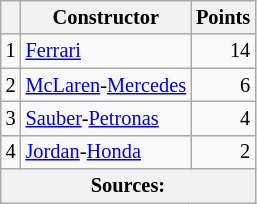<table class="wikitable" style="font-size: 85%;">
<tr>
<th scope="col"></th>
<th scope="col">Constructor</th>
<th scope="col">Points</th>
</tr>
<tr>
<td align="center">1</td>
<td> <a href='#'>Ferrari</a></td>
<td align="right">14</td>
</tr>
<tr>
<td align="center">2</td>
<td> <a href='#'>McLaren</a>-<a href='#'>Mercedes</a></td>
<td align="right">6</td>
</tr>
<tr>
<td align="center">3</td>
<td> <a href='#'>Sauber</a>-<a href='#'>Petronas</a></td>
<td align="right">4</td>
</tr>
<tr>
<td align="center">4</td>
<td> <a href='#'>Jordan</a>-<a href='#'>Honda</a></td>
<td align="right">2</td>
</tr>
<tr>
<th colspan=3>Sources:</th>
</tr>
</table>
